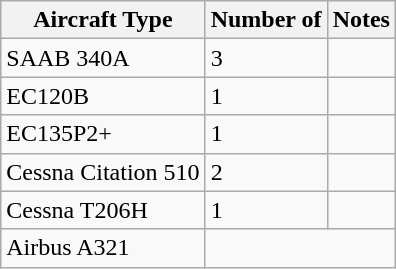<table class="wikitable">
<tr>
<th>Aircraft Type</th>
<th>Number of</th>
<th>Notes</th>
</tr>
<tr>
<td>SAAB 340A</td>
<td>3</td>
<td></td>
</tr>
<tr>
<td>EC120B</td>
<td>1</td>
<td></td>
</tr>
<tr>
<td>EC135P2+</td>
<td>1</td>
<td></td>
</tr>
<tr>
<td>Cessna Citation 510</td>
<td>2</td>
<td></td>
</tr>
<tr>
<td>Cessna T206H</td>
<td>1</td>
<td></td>
</tr>
<tr>
<td>Airbus A321</td>
</tr>
</table>
